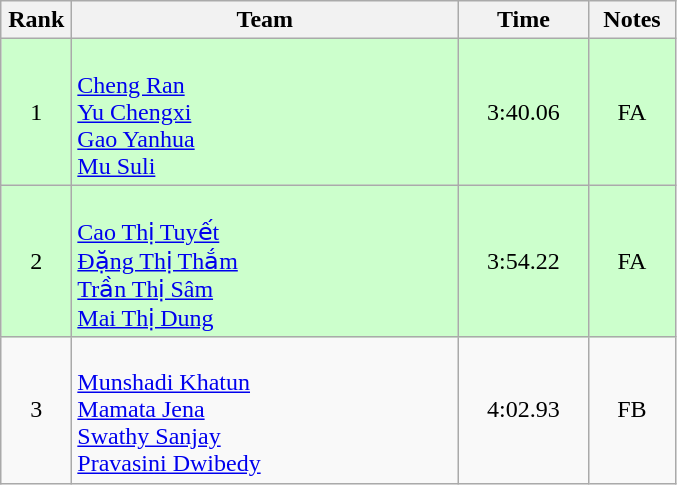<table class=wikitable style="text-align:center">
<tr>
<th width=40>Rank</th>
<th width=250>Team</th>
<th width=80>Time</th>
<th width=50>Notes</th>
</tr>
<tr bgcolor="ccffcc">
<td>1</td>
<td align=left><br><a href='#'>Cheng Ran</a><br><a href='#'>Yu Chengxi</a><br><a href='#'>Gao Yanhua</a><br><a href='#'>Mu Suli</a></td>
<td>3:40.06</td>
<td>FA</td>
</tr>
<tr bgcolor="ccffcc">
<td>2</td>
<td align=left><br><a href='#'>Cao Thị Tuyết</a><br><a href='#'>Đặng Thị Thắm</a><br><a href='#'>Trần Thị Sâm</a><br><a href='#'>Mai Thị Dung</a></td>
<td>3:54.22</td>
<td>FA</td>
</tr>
<tr>
<td>3</td>
<td align=left><br><a href='#'>Munshadi Khatun</a><br><a href='#'>Mamata Jena</a><br><a href='#'>Swathy Sanjay</a><br><a href='#'>Pravasini Dwibedy</a></td>
<td>4:02.93</td>
<td>FB</td>
</tr>
</table>
